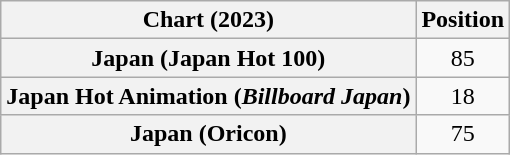<table class="wikitable sortable plainrowheaders" style="text-align:center">
<tr>
<th scope="col">Chart (2023)</th>
<th scope="col">Position</th>
</tr>
<tr>
<th scope="row">Japan (Japan Hot 100)</th>
<td>85</td>
</tr>
<tr>
<th scope="row">Japan Hot Animation (<em>Billboard Japan</em>)</th>
<td>18</td>
</tr>
<tr>
<th scope="row">Japan (Oricon)</th>
<td>75</td>
</tr>
</table>
